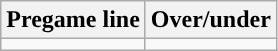<table class="wikitable">
<tr align="center">
<th>Pregame line</th>
<th>Over/under</th>
</tr>
<tr align="center">
<td></td>
<td></td>
</tr>
</table>
